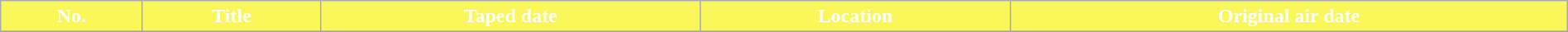<table class="wikitable plainrowheaders" style="width: 100%; margin-right: 0;">
<tr>
<th style="background: #FAF75B; color: #ffffff;">No.</th>
<th style="background: #FAF75B; color: #ffffff;">Title</th>
<th style="background: #FAF75B; color: #ffffff;">Taped date</th>
<th style="background: #FAF75B; color: #ffffff;">Location</th>
<th style="background: #FAF75B; color: #ffffff;">Original air date</th>
</tr>
<tr>
</tr>
</table>
